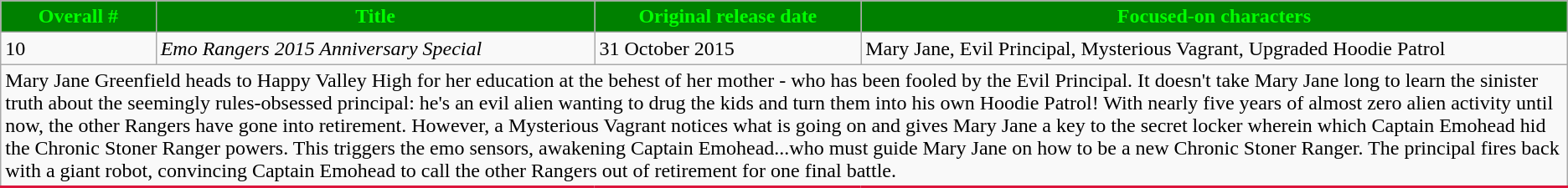<table class="wikitable">
<tr>
<td style="text-align:center; background:green; color:lime;"><strong>Overall #</strong></td>
<td style="text-align:center; background:green; color:lime;"><strong>Title</strong></td>
<td style="text-align:center; background:green; color:lime;"><strong>Original release date</strong></td>
<td style="text-align:center; background:green; color:lime;"><strong>Focused-on characters</strong></td>
</tr>
<tr>
<td class="boxtin">10</td>
<td><em>Emo Rangers 2015 Anniversary Special</em></td>
<td>31 October 2015</td>
<td>Mary Jane, Evil Principal, Mysterious Vagrant, Upgraded Hoodie Patrol</td>
</tr>
<tr>
<td colspan="5" style="border-bottom:2px solid crimson;">Mary Jane Greenfield heads to Happy Valley High for her education at the behest of her mother - who has been fooled by the Evil Principal.  It doesn't take Mary Jane long to learn the sinister truth about the seemingly rules-obsessed principal: he's an evil alien wanting to drug the kids and turn them into his own Hoodie Patrol!  With nearly five years of almost zero alien activity until now, the other Rangers have gone into retirement.  However, a Mysterious Vagrant notices what is going on and gives Mary Jane a key to the secret locker wherein which Captain Emohead hid the Chronic Stoner Ranger powers.  This triggers the emo sensors, awakening Captain Emohead...who must guide Mary Jane on how to be a new Chronic Stoner Ranger.  The principal fires back with a giant robot, convincing Captain Emohead to call the other Rangers out of retirement for one final battle.</td>
</tr>
</table>
